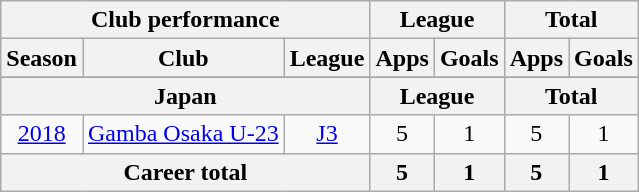<table class="wikitable" style="text-align:center">
<tr>
<th colspan=3>Club performance</th>
<th colspan=2>League</th>
<th colspan=2>Total</th>
</tr>
<tr>
<th>Season</th>
<th>Club</th>
<th>League</th>
<th>Apps</th>
<th>Goals</th>
<th>Apps</th>
<th>Goals</th>
</tr>
<tr>
</tr>
<tr>
<th colspan=3>Japan</th>
<th colspan=2>League</th>
<th colspan=2>Total</th>
</tr>
<tr>
<td><a href='#'>2018</a></td>
<td><a href='#'>Gamba Osaka U-23</a></td>
<td><a href='#'>J3</a></td>
<td>5</td>
<td>1</td>
<td>5</td>
<td>1</td>
</tr>
<tr>
<th colspan=3>Career total</th>
<th>5</th>
<th>1</th>
<th>5</th>
<th>1</th>
</tr>
</table>
